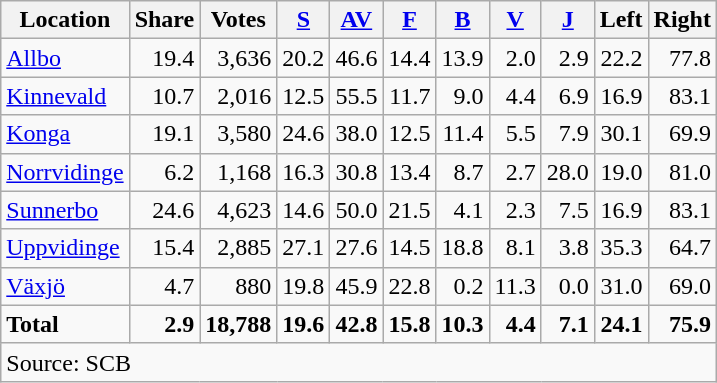<table class="wikitable sortable" style=text-align:right>
<tr>
<th>Location</th>
<th>Share</th>
<th>Votes</th>
<th><a href='#'>S</a></th>
<th><a href='#'>AV</a></th>
<th><a href='#'>F</a></th>
<th><a href='#'>B</a></th>
<th><a href='#'>V</a></th>
<th><a href='#'>J</a></th>
<th>Left</th>
<th>Right</th>
</tr>
<tr>
<td align=left><a href='#'>Allbo</a></td>
<td>19.4</td>
<td>3,636</td>
<td>20.2</td>
<td>46.6</td>
<td>14.4</td>
<td>13.9</td>
<td>2.0</td>
<td>2.9</td>
<td>22.2</td>
<td>77.8</td>
</tr>
<tr>
<td align=left><a href='#'>Kinnevald</a></td>
<td>10.7</td>
<td>2,016</td>
<td>12.5</td>
<td>55.5</td>
<td>11.7</td>
<td>9.0</td>
<td>4.4</td>
<td>6.9</td>
<td>16.9</td>
<td>83.1</td>
</tr>
<tr>
<td align=left><a href='#'>Konga</a></td>
<td>19.1</td>
<td>3,580</td>
<td>24.6</td>
<td>38.0</td>
<td>12.5</td>
<td>11.4</td>
<td>5.5</td>
<td>7.9</td>
<td>30.1</td>
<td>69.9</td>
</tr>
<tr>
<td align=left><a href='#'>Norrvidinge</a></td>
<td>6.2</td>
<td>1,168</td>
<td>16.3</td>
<td>30.8</td>
<td>13.4</td>
<td>8.7</td>
<td>2.7</td>
<td>28.0</td>
<td>19.0</td>
<td>81.0</td>
</tr>
<tr>
<td align=left><a href='#'>Sunnerbo</a></td>
<td>24.6</td>
<td>4,623</td>
<td>14.6</td>
<td>50.0</td>
<td>21.5</td>
<td>4.1</td>
<td>2.3</td>
<td>7.5</td>
<td>16.9</td>
<td>83.1</td>
</tr>
<tr>
<td align=left><a href='#'>Uppvidinge</a></td>
<td>15.4</td>
<td>2,885</td>
<td>27.1</td>
<td>27.6</td>
<td>14.5</td>
<td>18.8</td>
<td>8.1</td>
<td>3.8</td>
<td>35.3</td>
<td>64.7</td>
</tr>
<tr>
<td align=left><a href='#'>Växjö</a></td>
<td>4.7</td>
<td>880</td>
<td>19.8</td>
<td>45.9</td>
<td>22.8</td>
<td>0.2</td>
<td>11.3</td>
<td>0.0</td>
<td>31.0</td>
<td>69.0</td>
</tr>
<tr>
<td align=left><strong>Total</strong></td>
<td><strong>2.9</strong></td>
<td><strong>18,788</strong></td>
<td><strong>19.6</strong></td>
<td><strong>42.8</strong></td>
<td><strong>15.8</strong></td>
<td><strong>10.3</strong></td>
<td><strong>4.4</strong></td>
<td><strong>7.1</strong></td>
<td><strong>24.1</strong></td>
<td><strong>75.9</strong></td>
</tr>
<tr>
<td align=left colspan=11>Source: SCB </td>
</tr>
</table>
